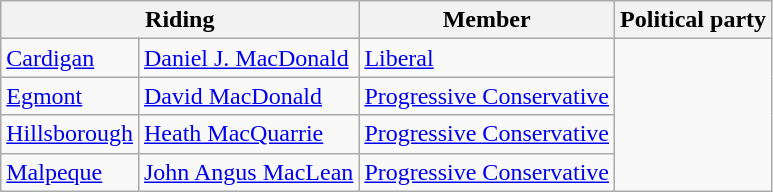<table class="wikitable">
<tr>
<th colspan=2>Riding</th>
<th>Member</th>
<th>Political party</th>
</tr>
<tr>
<td><a href='#'>Cardigan</a></td>
<td><a href='#'>Daniel J. MacDonald</a></td>
<td><a href='#'>Liberal</a></td>
</tr>
<tr>
<td><a href='#'>Egmont</a></td>
<td><a href='#'>David MacDonald</a></td>
<td><a href='#'>Progressive Conservative</a></td>
</tr>
<tr>
<td><a href='#'>Hillsborough</a></td>
<td><a href='#'>Heath MacQuarrie</a></td>
<td><a href='#'>Progressive Conservative</a></td>
</tr>
<tr>
<td><a href='#'>Malpeque</a></td>
<td><a href='#'>John Angus MacLean</a></td>
<td><a href='#'>Progressive Conservative</a></td>
</tr>
</table>
